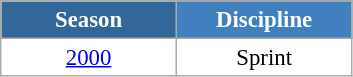<table class="wikitable" style="font-size:95%; text-align:center; border:grey solid 1px; border-collapse:collapse; background:#ffffff;">
<tr style="background-color:#369; color:white;">
<td rowspan="2" colspan="1" style="width:110px"><strong>Season</strong></td>
</tr>
<tr style="background-color:#4180be; color:white;">
<td style="width:110px"><strong>Discipline</strong></td>
</tr>
<tr>
<td align=center><a href='#'>2000</a></td>
<td align=center>Sprint</td>
</tr>
</table>
